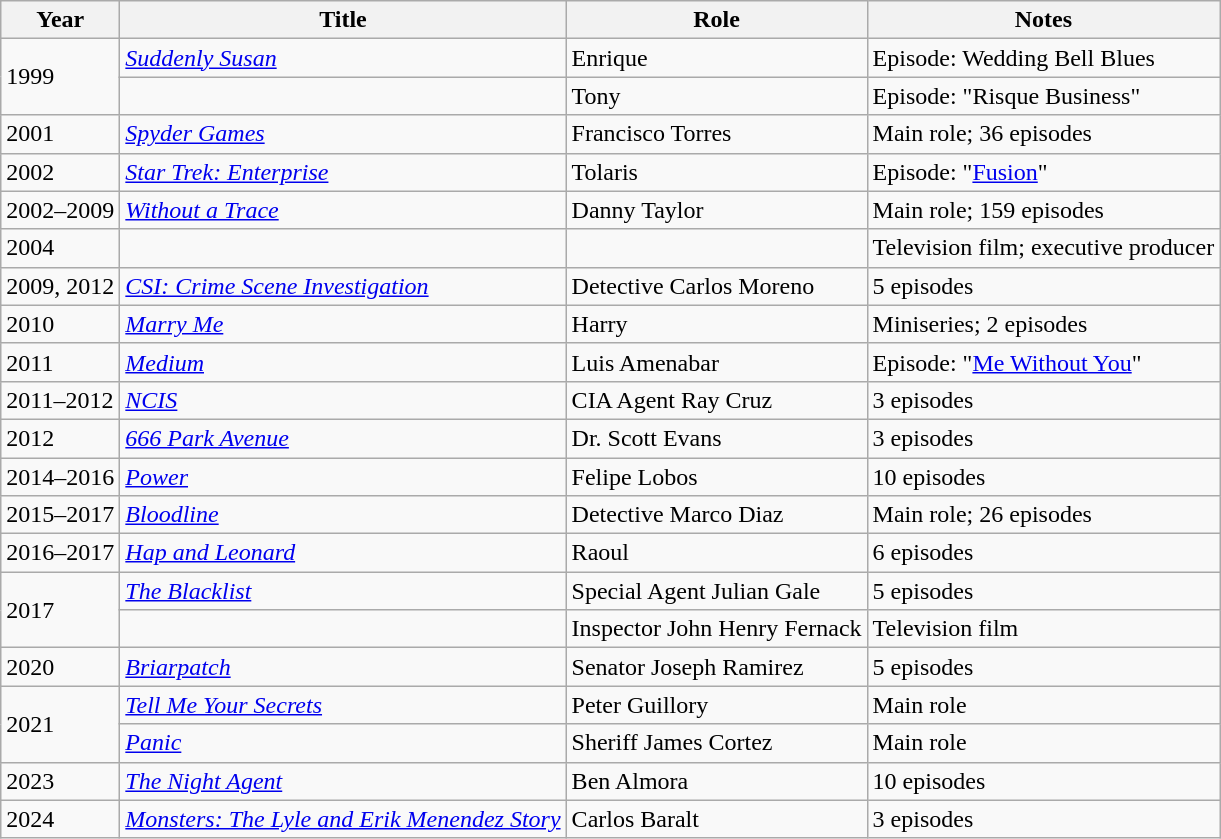<table class="wikitable sortable">
<tr>
<th>Year</th>
<th>Title</th>
<th>Role</th>
<th class="unsortable">Notes</th>
</tr>
<tr>
<td rowspan="2">1999</td>
<td><em><a href='#'>Suddenly Susan</a></em></td>
<td>Enrique</td>
<td>Episode: Wedding Bell Blues</td>
</tr>
<tr>
<td><em></em></td>
<td>Tony</td>
<td>Episode: "Risque Business"</td>
</tr>
<tr>
<td>2001</td>
<td><em><a href='#'>Spyder Games</a></em></td>
<td>Francisco Torres</td>
<td>Main role; 36 episodes</td>
</tr>
<tr>
<td>2002</td>
<td><em><a href='#'>Star Trek: Enterprise</a></em></td>
<td>Tolaris</td>
<td>Episode: "<a href='#'>Fusion</a>"</td>
</tr>
<tr>
<td>2002–2009</td>
<td><em><a href='#'>Without a Trace</a></em></td>
<td>Danny Taylor</td>
<td>Main role; 159 episodes</td>
</tr>
<tr>
<td>2004</td>
<td><em></em></td>
<td></td>
<td>Television film; executive producer</td>
</tr>
<tr>
<td>2009, 2012</td>
<td><em><a href='#'>CSI: Crime Scene Investigation</a></em></td>
<td>Detective Carlos Moreno</td>
<td>5 episodes</td>
</tr>
<tr>
<td>2010</td>
<td><em><a href='#'>Marry Me</a></em></td>
<td>Harry</td>
<td>Miniseries; 2 episodes</td>
</tr>
<tr>
<td>2011</td>
<td><em><a href='#'>Medium</a></em></td>
<td>Luis Amenabar</td>
<td>Episode: "<a href='#'>Me Without You</a>"</td>
</tr>
<tr>
<td>2011–2012</td>
<td><em><a href='#'>NCIS</a></em></td>
<td>CIA Agent Ray Cruz</td>
<td>3 episodes</td>
</tr>
<tr>
<td>2012</td>
<td><em><a href='#'>666 Park Avenue</a></em></td>
<td>Dr. Scott Evans</td>
<td>3 episodes</td>
</tr>
<tr>
<td>2014–2016</td>
<td><em><a href='#'>Power</a></em></td>
<td>Felipe Lobos</td>
<td>10 episodes</td>
</tr>
<tr>
<td>2015–2017</td>
<td><em><a href='#'>Bloodline</a></em></td>
<td>Detective Marco Diaz</td>
<td>Main role; 26 episodes</td>
</tr>
<tr>
<td>2016–2017</td>
<td><em><a href='#'>Hap and Leonard</a></em></td>
<td>Raoul</td>
<td>6 episodes</td>
</tr>
<tr>
<td rowspan="2">2017</td>
<td><em><a href='#'>The Blacklist</a></em></td>
<td>Special Agent Julian Gale</td>
<td>5 episodes</td>
</tr>
<tr>
<td><em></em></td>
<td>Inspector John Henry Fernack</td>
<td>Television film</td>
</tr>
<tr>
<td>2020</td>
<td><em><a href='#'>Briarpatch</a></em></td>
<td>Senator Joseph Ramirez</td>
<td>5 episodes</td>
</tr>
<tr>
<td rowspan="2">2021</td>
<td><em><a href='#'>Tell Me Your Secrets</a></em></td>
<td>Peter Guillory</td>
<td>Main role</td>
</tr>
<tr>
<td><em><a href='#'>Panic</a></em></td>
<td>Sheriff James Cortez</td>
<td>Main role</td>
</tr>
<tr>
<td>2023</td>
<td><em><a href='#'>The Night Agent</a></em></td>
<td>Ben Almora</td>
<td>10 episodes</td>
</tr>
<tr>
<td>2024</td>
<td><em><a href='#'>Monsters: The Lyle and Erik Menendez Story</a></em></td>
<td>Carlos Baralt</td>
<td>3 episodes</td>
</tr>
</table>
